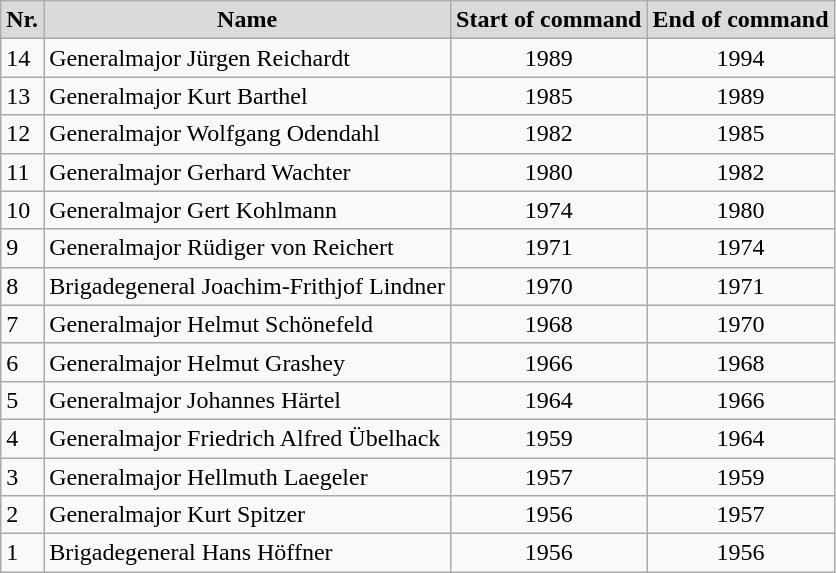<table |  class="wikitable">
<tr>
<th style="background:#dadada"><strong>Nr.</strong></th>
<th style="background:#dadada"><strong>Name</strong></th>
<th style="background:#dadada"><strong>Start of command</strong></th>
<th style="background:#dadada"><strong>End of command</strong></th>
</tr>
<tr>
<td>14</td>
<td>Generalmajor Jürgen Reichardt</td>
<td align="center">1989</td>
<td align="center">1994</td>
</tr>
<tr>
<td>13</td>
<td>Generalmajor Kurt Barthel</td>
<td align="center">1985</td>
<td align="center">1989</td>
</tr>
<tr>
<td>12</td>
<td>Generalmajor Wolfgang Odendahl</td>
<td align="center">1982</td>
<td align="center">1985</td>
</tr>
<tr>
<td>11</td>
<td>Generalmajor Gerhard Wachter</td>
<td align="center">1980</td>
<td align="center">1982</td>
</tr>
<tr>
<td>10</td>
<td>Generalmajor Gert Kohlmann</td>
<td align="center">1974</td>
<td align="center">1980</td>
</tr>
<tr>
<td>9</td>
<td>Generalmajor Rüdiger von Reichert</td>
<td align="center">1971</td>
<td align="center">1974</td>
</tr>
<tr>
<td>8</td>
<td>Brigadegeneral Joachim-Frithjof Lindner</td>
<td align="center">1970</td>
<td align="center">1971</td>
</tr>
<tr>
<td>7</td>
<td>Generalmajor Helmut Schönefeld</td>
<td align="center">1968</td>
<td align="center">1970</td>
</tr>
<tr>
<td>6</td>
<td>Generalmajor Helmut Grashey</td>
<td align="center">1966</td>
<td align="center">1968</td>
</tr>
<tr>
<td>5</td>
<td>Generalmajor Johannes Härtel</td>
<td align="center">1964</td>
<td align="center">1966</td>
</tr>
<tr>
<td>4</td>
<td>Generalmajor Friedrich Alfred Übelhack</td>
<td align="center">1959</td>
<td align="center">1964</td>
</tr>
<tr>
<td>3</td>
<td>Generalmajor Hellmuth Laegeler</td>
<td align="center">1957</td>
<td align="center">1959</td>
</tr>
<tr>
<td>2</td>
<td>Generalmajor Kurt Spitzer</td>
<td align="center">1956</td>
<td align="center">1957</td>
</tr>
<tr>
<td>1</td>
<td>Brigadegeneral Hans Höffner</td>
<td align="center">1956</td>
<td align="center">1956</td>
</tr>
</table>
